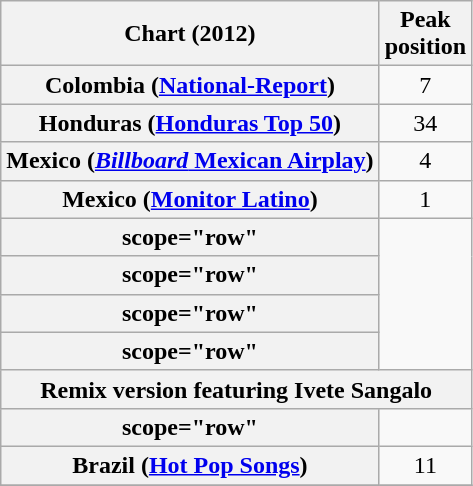<table class="wikitable plainrowheaders sortable" style="text-align:center;">
<tr>
<th scope="col">Chart (2012)</th>
<th scope="col">Peak<br>position</th>
</tr>
<tr>
<th scope="row">Colombia (<a href='#'>National-Report</a>)</th>
<td style="text-align:center;">7</td>
</tr>
<tr>
<th scope="row">Honduras (<a href='#'>Honduras Top 50</a>)</th>
<td align="center">34</td>
</tr>
<tr>
<th scope="row">Mexico (<a href='#'><em>Billboard</em> Mexican Airplay</a>)</th>
<td align="center">4</td>
</tr>
<tr>
<th scope="row">Mexico (<a href='#'>Monitor Latino</a>)</th>
<td style="text-align:center;">1</td>
</tr>
<tr>
<th>scope="row"</th>
</tr>
<tr>
<th>scope="row"</th>
</tr>
<tr>
<th>scope="row"</th>
</tr>
<tr>
<th>scope="row"</th>
</tr>
<tr>
<th colspan="2">Remix version featuring Ivete Sangalo</th>
</tr>
<tr>
<th>scope="row" </th>
</tr>
<tr>
<th scope="row">Brazil (<a href='#'>Hot Pop Songs</a>)</th>
<td style="text-align:center;">11</td>
</tr>
<tr>
</tr>
</table>
